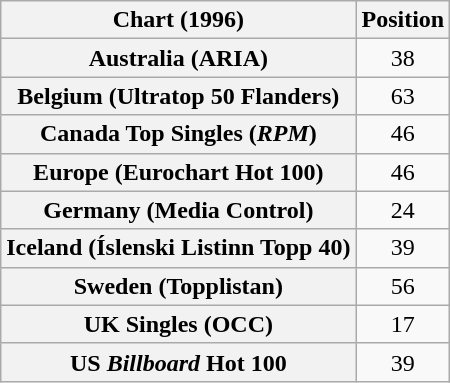<table class="wikitable sortable plainrowheaders" style="text-align:center">
<tr>
<th>Chart (1996)</th>
<th>Position</th>
</tr>
<tr>
<th scope="row">Australia (ARIA)</th>
<td>38</td>
</tr>
<tr>
<th scope="row">Belgium (Ultratop 50 Flanders)</th>
<td>63</td>
</tr>
<tr>
<th scope="row">Canada Top Singles (<em>RPM</em>)</th>
<td>46</td>
</tr>
<tr>
<th scope="row">Europe (Eurochart Hot 100)</th>
<td>46</td>
</tr>
<tr>
<th scope="row">Germany (Media Control)</th>
<td>24</td>
</tr>
<tr>
<th scope="row">Iceland (Íslenski Listinn Topp 40)</th>
<td>39</td>
</tr>
<tr>
<th scope="row">Sweden (Topplistan)</th>
<td>56</td>
</tr>
<tr>
<th scope="row">UK Singles (OCC)</th>
<td>17</td>
</tr>
<tr>
<th scope="row">US <em>Billboard</em> Hot 100</th>
<td>39</td>
</tr>
</table>
